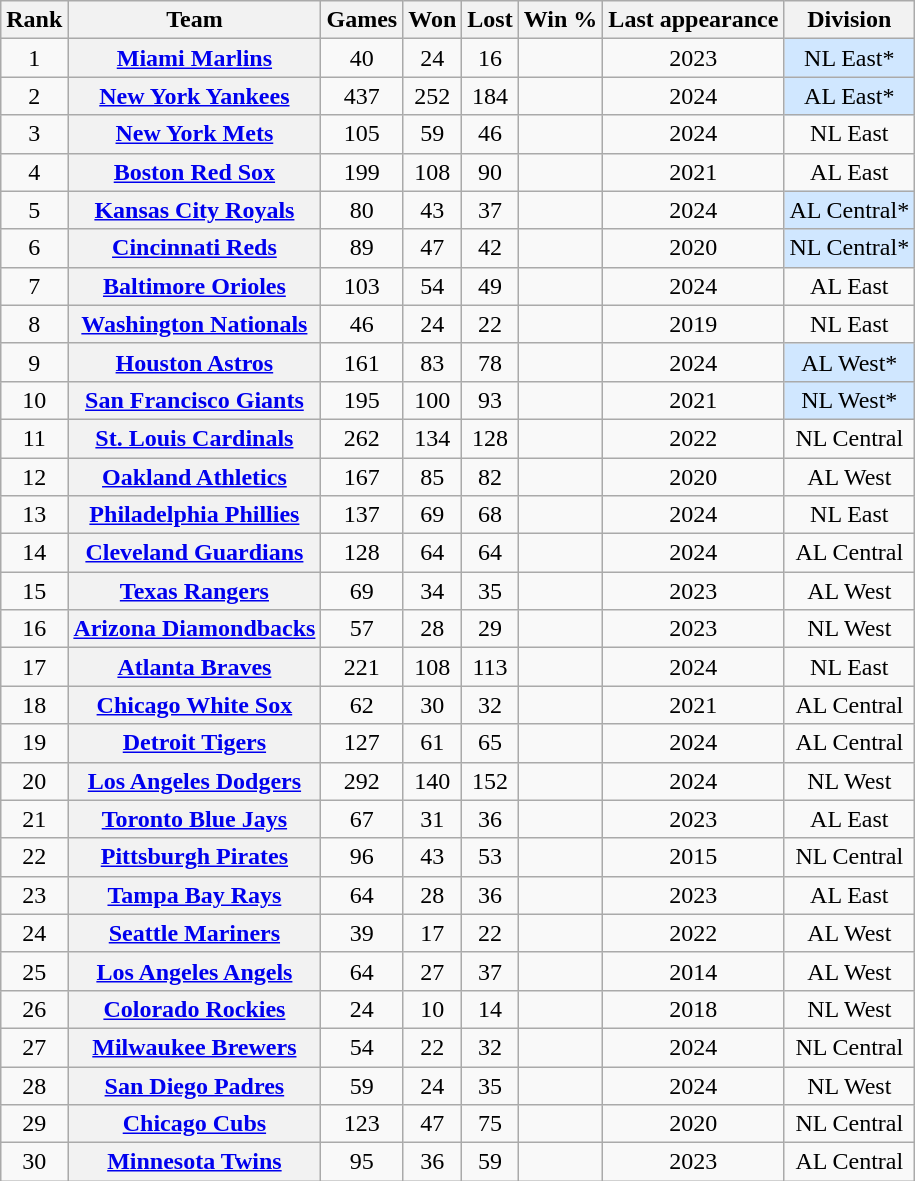<table class="wikitable sortable plainrowheaders" style="text-align:center;">
<tr>
<th scope="col">Rank</th>
<th scope="col">Team</th>
<th scope="col">Games</th>
<th scope="col">Won</th>
<th scope="col">Lost</th>
<th scope="col">Win %</th>
<th scope="col">Last appearance</th>
<th scope="col">Division</th>
</tr>
<tr>
<td>1</td>
<th scope="row" style="text-align:center;"><a href='#'>Miami Marlins</a></th>
<td>40</td>
<td>24</td>
<td>16</td>
<td></td>
<td>2023</td>
<td bgcolor="#D0E7FF" data-sort-value="NL East">NL East*</td>
</tr>
<tr>
<td>2</td>
<th scope="row" style="text-align:center;"><a href='#'>New York Yankees</a></th>
<td>437</td>
<td>252</td>
<td>184</td>
<td></td>
<td>2024</td>
<td bgcolor="#D0E7FF" data-sort-value="AL East">AL East*</td>
</tr>
<tr>
<td>3</td>
<th scope="row" style="text-align:center;"><a href='#'>New York Mets</a></th>
<td>105</td>
<td>59</td>
<td>46</td>
<td></td>
<td>2024</td>
<td>NL East</td>
</tr>
<tr>
<td>4</td>
<th scope="row" style="text-align:center;"><a href='#'>Boston Red Sox</a></th>
<td>199</td>
<td>108</td>
<td>90</td>
<td></td>
<td>2021</td>
<td>AL East</td>
</tr>
<tr>
<td>5</td>
<th scope="row" style="text-align:center;"><a href='#'>Kansas City Royals</a></th>
<td>80</td>
<td>43</td>
<td>37</td>
<td></td>
<td>2024</td>
<td bgcolor="#D0E7FF" data-sort-value="AL Central">AL Central*</td>
</tr>
<tr>
<td>6</td>
<th scope="row" style="text-align:center;"><a href='#'>Cincinnati Reds</a></th>
<td>89</td>
<td>47</td>
<td>42</td>
<td></td>
<td>2020</td>
<td bgcolor="#D0E7FF" data-sort-value="NL Central">NL Central*</td>
</tr>
<tr>
<td>7</td>
<th scope="row" style="text-align:center;"><a href='#'>Baltimore Orioles</a></th>
<td>103</td>
<td>54</td>
<td>49</td>
<td></td>
<td>2024</td>
<td>AL East</td>
</tr>
<tr>
<td>8</td>
<th scope="row" style="text-align:center;"><a href='#'>Washington Nationals</a></th>
<td>46</td>
<td>24</td>
<td>22</td>
<td></td>
<td>2019</td>
<td>NL East</td>
</tr>
<tr>
<td>9</td>
<th scope="row" style="text-align:center;"><a href='#'>Houston Astros</a></th>
<td>161</td>
<td>83</td>
<td>78</td>
<td></td>
<td>2024</td>
<td bgcolor="#D0E7FF" data-sort-value="AL West">AL West*</td>
</tr>
<tr>
<td>10</td>
<th scope="row" style="text-align:center;"><a href='#'>San Francisco Giants</a></th>
<td>195</td>
<td>100</td>
<td>93</td>
<td></td>
<td>2021</td>
<td bgcolor="#D0E7FF" data-sort-value="NL West">NL West*</td>
</tr>
<tr>
<td>11</td>
<th scope="row" style="text-align:center;"><a href='#'>St. Louis Cardinals</a></th>
<td>262</td>
<td>134</td>
<td>128</td>
<td></td>
<td>2022</td>
<td>NL Central</td>
</tr>
<tr>
<td>12</td>
<th scope="row" style="text-align:center;"><a href='#'>Oakland Athletics</a></th>
<td>167</td>
<td>85</td>
<td>82</td>
<td></td>
<td>2020</td>
<td>AL West</td>
</tr>
<tr>
<td>13</td>
<th scope="row" style="text-align:center;"><a href='#'>Philadelphia Phillies</a></th>
<td>137</td>
<td>69</td>
<td>68</td>
<td></td>
<td>2024</td>
<td>NL East</td>
</tr>
<tr>
<td>14</td>
<th scope="row" style="text-align:center;"><a href='#'>Cleveland Guardians</a></th>
<td>128</td>
<td>64</td>
<td>64</td>
<td></td>
<td>2024</td>
<td>AL Central</td>
</tr>
<tr>
<td>15</td>
<th scope="row" style="text-align:center;"><a href='#'>Texas Rangers</a></th>
<td>69</td>
<td>34</td>
<td>35</td>
<td></td>
<td>2023</td>
<td>AL West</td>
</tr>
<tr>
<td>16</td>
<th scope="row" style="text-align:center;"><a href='#'>Arizona Diamondbacks</a></th>
<td>57</td>
<td>28</td>
<td>29</td>
<td></td>
<td>2023</td>
<td>NL West</td>
</tr>
<tr>
<td>17</td>
<th scope="row" style="text-align:center;"><a href='#'>Atlanta Braves</a></th>
<td>221</td>
<td>108</td>
<td>113</td>
<td></td>
<td>2024</td>
<td>NL East</td>
</tr>
<tr>
<td>18</td>
<th scope="row" style="text-align:center;"><a href='#'>Chicago White Sox</a></th>
<td>62</td>
<td>30</td>
<td>32</td>
<td></td>
<td>2021</td>
<td>AL Central</td>
</tr>
<tr>
<td>19</td>
<th scope="row" style="text-align:center;"><a href='#'>Detroit Tigers</a></th>
<td>127</td>
<td>61</td>
<td>65</td>
<td></td>
<td>2024</td>
<td>AL Central</td>
</tr>
<tr>
<td>20</td>
<th scope="row" style="text-align:center;"><a href='#'>Los Angeles Dodgers</a></th>
<td>292</td>
<td>140</td>
<td>152</td>
<td></td>
<td>2024</td>
<td>NL West</td>
</tr>
<tr>
<td>21</td>
<th scope="row" style="text-align:center;"><a href='#'>Toronto Blue Jays</a></th>
<td>67</td>
<td>31</td>
<td>36</td>
<td></td>
<td>2023</td>
<td>AL East</td>
</tr>
<tr>
<td>22</td>
<th scope="row" style="text-align:center;"><a href='#'>Pittsburgh Pirates</a></th>
<td>96</td>
<td>43</td>
<td>53</td>
<td></td>
<td>2015</td>
<td>NL Central</td>
</tr>
<tr>
<td>23</td>
<th scope="row" style="text-align:center;"><a href='#'>Tampa Bay Rays</a></th>
<td>64</td>
<td>28</td>
<td>36</td>
<td></td>
<td>2023</td>
<td>AL East</td>
</tr>
<tr>
<td>24</td>
<th scope="row" style="text-align:center;"><a href='#'>Seattle Mariners</a></th>
<td>39</td>
<td>17</td>
<td>22</td>
<td></td>
<td>2022</td>
<td>AL West</td>
</tr>
<tr>
<td>25</td>
<th scope="row" style="text-align:center;"><a href='#'>Los Angeles Angels</a></th>
<td>64</td>
<td>27</td>
<td>37</td>
<td></td>
<td>2014</td>
<td>AL West</td>
</tr>
<tr>
<td>26</td>
<th scope="row" style="text-align:center;"><a href='#'>Colorado Rockies</a></th>
<td>24</td>
<td>10</td>
<td>14</td>
<td></td>
<td>2018</td>
<td>NL West</td>
</tr>
<tr>
<td>27</td>
<th scope="row" style="text-align:center;"><a href='#'>Milwaukee Brewers</a></th>
<td>54</td>
<td>22</td>
<td>32</td>
<td></td>
<td>2024</td>
<td>NL Central</td>
</tr>
<tr>
<td>28</td>
<th scope="row" style="text-align:center;"><a href='#'>San Diego Padres</a></th>
<td>59</td>
<td>24</td>
<td>35</td>
<td></td>
<td>2024</td>
<td>NL West</td>
</tr>
<tr>
<td>29</td>
<th scope="row" style="text-align:center;"><a href='#'>Chicago Cubs</a></th>
<td>123</td>
<td>47</td>
<td>75</td>
<td></td>
<td>2020</td>
<td>NL Central</td>
</tr>
<tr>
<td>30</td>
<th scope="row" style="text-align:center;"><a href='#'>Minnesota Twins</a></th>
<td>95</td>
<td>36</td>
<td>59</td>
<td></td>
<td>2023</td>
<td>AL Central</td>
</tr>
</table>
